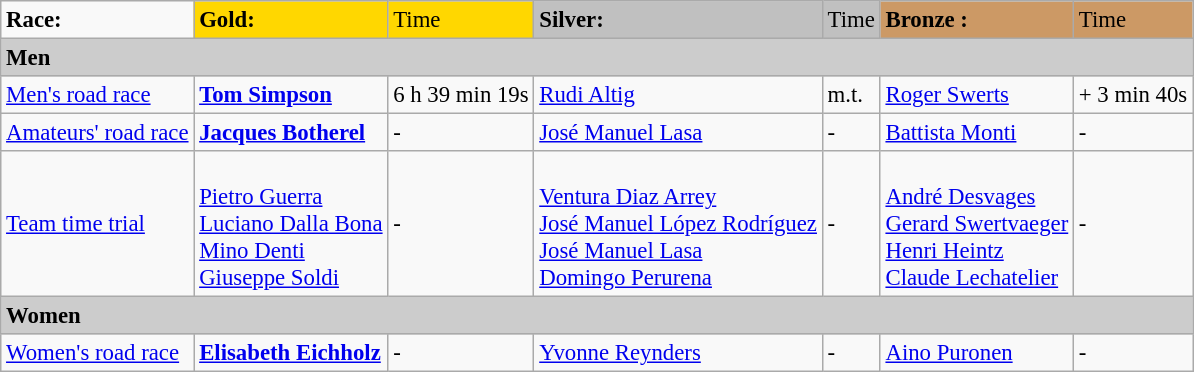<table class="wikitable" style="text-align: left; font-size: 95%; border: gray solid 1px; border-collapse: collapse;">
<tr>
<td><strong>Race:</strong></td>
<td !align="center" bgcolor="gold"><strong>Gold:</strong></td>
<td !align="center" bgcolor="gold">Time</td>
<td !align="center" bgcolor="silver"><strong>Silver:</strong></td>
<td !align="center" bgcolor="silver">Time</td>
<td !align="center" bgcolor="CC9965"><strong>Bronze :</strong></td>
<td !align="center" bgcolor="CC9965">Time</td>
</tr>
<tr bgcolor="#cccccc">
<td colspan=7><strong>Men</strong></td>
</tr>
<tr>
<td><a href='#'>Men's road race</a></td>
<td><strong><a href='#'>Tom Simpson</a></strong><br><small></small></td>
<td>6 h 39 min 19s</td>
<td><a href='#'>Rudi Altig</a><br><small></small></td>
<td>m.t.</td>
<td><a href='#'>Roger Swerts</a><br><small></small></td>
<td>+ 3 min 40s</td>
</tr>
<tr>
<td><a href='#'>Amateurs' road race</a></td>
<td><strong><a href='#'>Jacques Botherel</a></strong><br><small></small></td>
<td>-</td>
<td><a href='#'>José Manuel Lasa</a><br><small> </small></td>
<td>-</td>
<td><a href='#'>Battista Monti</a><br><small></small></td>
<td>-</td>
</tr>
<tr>
<td><a href='#'>Team time trial</a></td>
<td><strong> </strong> <br> <a href='#'>Pietro Guerra</a><br> <a href='#'>Luciano Dalla Bona</a><br> <a href='#'>Mino Denti</a><br> <a href='#'>Giuseppe Soldi</a></td>
<td>-</td>
<td> <br> <a href='#'>Ventura Diaz Arrey</a><br> <a href='#'>José Manuel López Rodríguez</a><br> <a href='#'>José Manuel Lasa</a><br> <a href='#'>Domingo Perurena</a></td>
<td>-</td>
<td> <br> <a href='#'>André Desvages</a><br> <a href='#'>Gerard Swertvaeger</a><br> <a href='#'>Henri Heintz</a><br> <a href='#'>Claude Lechatelier</a></td>
<td>-</td>
</tr>
<tr bgcolor="#cccccc">
<td colspan=7><strong>Women</strong></td>
</tr>
<tr>
<td><a href='#'>Women's road race</a></td>
<td><strong><a href='#'>Elisabeth Eichholz</a></strong><br><small></small></td>
<td>-</td>
<td><a href='#'>Yvonne Reynders</a><br><small></small></td>
<td>-</td>
<td><a href='#'>Aino Puronen</a><br><small></small></td>
<td>-</td>
</tr>
</table>
